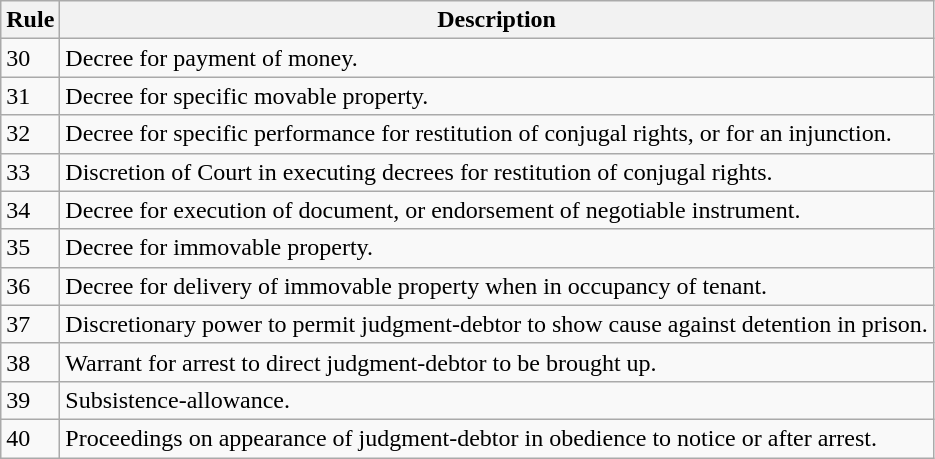<table class="wikitable">
<tr>
<th>Rule</th>
<th>Description</th>
</tr>
<tr>
<td>30</td>
<td>Decree for payment of money.</td>
</tr>
<tr>
<td>31</td>
<td>Decree for specific movable property.</td>
</tr>
<tr>
<td>32</td>
<td>Decree for specific performance for restitution of conjugal rights, or for an injunction.</td>
</tr>
<tr>
<td>33</td>
<td>Discretion of Court in executing decrees for restitution of conjugal rights.</td>
</tr>
<tr>
<td>34</td>
<td>Decree for execution of document, or endorsement of negotiable instrument.</td>
</tr>
<tr>
<td>35</td>
<td>Decree for immovable property.</td>
</tr>
<tr>
<td>36</td>
<td>Decree for delivery of immovable property when in occupancy of tenant.</td>
</tr>
<tr>
<td>37</td>
<td>Discretionary power to permit judgment-debtor to show cause against detention in prison.</td>
</tr>
<tr>
<td>38</td>
<td>Warrant for arrest to direct judgment-debtor to be brought up.</td>
</tr>
<tr>
<td>39</td>
<td>Subsistence-allowance.</td>
</tr>
<tr>
<td>40</td>
<td>Proceedings on appearance of judgment-debtor in obedience to notice or after arrest.</td>
</tr>
</table>
